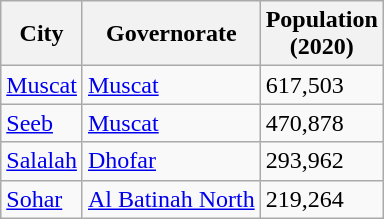<table class="wikitable sortable sticky-header col3right">
<tr>
<th>City</th>
<th>Governorate</th>
<th>Population<br>(2020)</th>
</tr>
<tr>
<td><a href='#'>Muscat</a></td>
<td><a href='#'>Muscat</a></td>
<td>617,503</td>
</tr>
<tr>
<td><a href='#'>Seeb</a></td>
<td><a href='#'>Muscat</a></td>
<td>470,878</td>
</tr>
<tr>
<td><a href='#'>Salalah</a></td>
<td><a href='#'>Dhofar</a></td>
<td>293,962</td>
</tr>
<tr>
<td><a href='#'>Sohar</a></td>
<td><a href='#'>Al Batinah North</a></td>
<td>219,264</td>
</tr>
</table>
